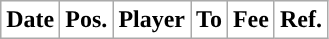<table class="wikitable plainrowheaders sortable">
<tr>
<th style="background:white; color:black; ">Date</th>
<th style="background:white; color:black; ">Pos.</th>
<th style="background:white; color:black; ">Player</th>
<th style="background:white; color:black; ">To</th>
<th style="background:white; color:black; ">Fee</th>
<th style="background:white; color:black; ">Ref.</th>
</tr>
</table>
